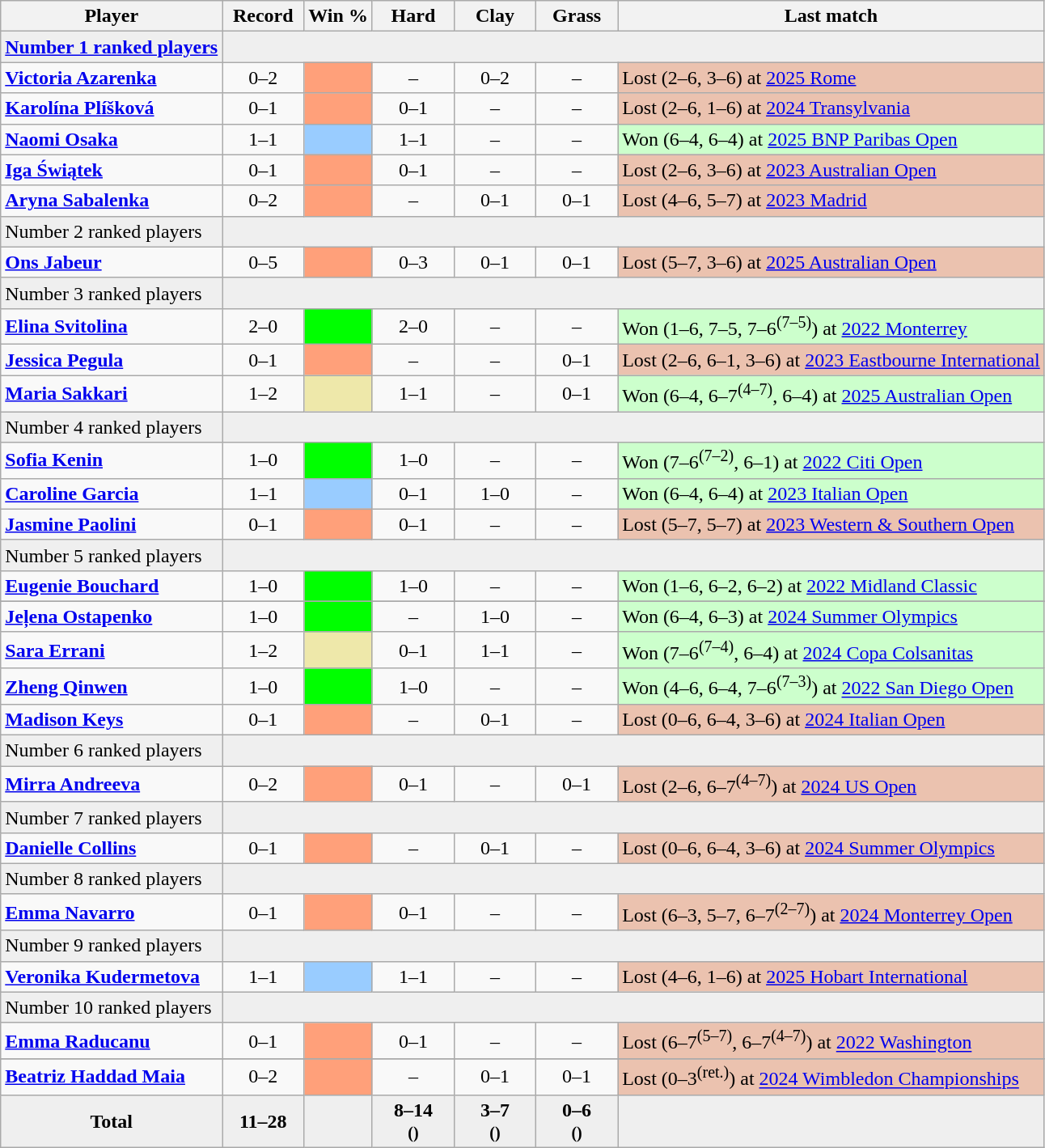<table class="sortable wikitable nowrap" style=text-align:center>
<tr>
<th>Player</th>
<th width=60>Record</th>
<th>Win %</th>
<th width=60>Hard</th>
<th width=60>Clay</th>
<th width=60>Grass</th>
<th>Last match</th>
</tr>
<tr bgcolor=efefef>
<td align=left><a href='#'><strong>Number 1 ranked players</strong></a></td>
<td colspan="6"></td>
</tr>
<tr>
<td align=left><strong> <a href='#'>Victoria Azarenka</a></strong></td>
<td>0–2</td>
<td bgcolor=FFA07A></td>
<td>–</td>
<td>0–2</td>
<td>–</td>
<td bgcolor=ebc2af align=left>Lost (2–6, 3–6) at <a href='#'>2025 Rome</a></td>
</tr>
<tr>
<td align=left><strong> <a href='#'>Karolína Plíšková</a></strong></td>
<td>0–1</td>
<td bgcolor=FFA07A></td>
<td>0–1</td>
<td>–</td>
<td>–</td>
<td bgcolor=ebc2af align=left>Lost (2–6, 1–6) at <a href='#'>2024 Transylvania</a></td>
</tr>
<tr>
<td align=left><strong> <a href='#'>Naomi Osaka</a></strong></td>
<td>1–1</td>
<td style="background:#9cf;"></td>
<td>1–1</td>
<td>–</td>
<td>–</td>
<td bgcolor=ccffcc align=left>Won (6–4, 6–4) at <a href='#'>2025 BNP Paribas Open</a></td>
</tr>
<tr>
<td align=left><strong> <a href='#'>Iga Świątek</a></strong></td>
<td>0–1</td>
<td bgcolor=FFA07A></td>
<td>0–1</td>
<td>–</td>
<td>–</td>
<td bgcolor=ebc2af align=left>Lost (2–6, 3–6) at <a href='#'>2023 Australian Open</a></td>
</tr>
<tr>
<td align=left><strong> <a href='#'>Aryna Sabalenka</a></strong></td>
<td>0–2</td>
<td bgcolor=FFA07A></td>
<td>–</td>
<td>0–1</td>
<td>0–1</td>
<td bgcolor=ebc2af align=left>Lost (4–6, 5–7) at <a href='#'>2023 Madrid</a></td>
</tr>
<tr bgcolor=efefef class="sortbottom">
<td align=left>Number 2 ranked players</td>
<td colspan="6"></td>
</tr>
<tr>
<td align="left"><strong> <a href='#'>Ons Jabeur</a></strong></td>
<td>0–5</td>
<td bgcolor="FFA07A"></td>
<td>0–3</td>
<td>0–1</td>
<td>0–1</td>
<td bgcolor="ebc2af" align="left">Lost (5–7, 3–6) at <a href='#'>2025 Australian Open</a></td>
</tr>
<tr bgcolor=efefef class="sortbottom">
<td align=left>Number 3 ranked players</td>
<td colspan="6"></td>
</tr>
<tr>
<td align=left><strong> <a href='#'>Elina Svitolina</a></strong></td>
<td>2–0</td>
<td bgcolor=lime></td>
<td>2–0</td>
<td>–</td>
<td>–</td>
<td bgcolor=ccffcc align=left>Won (1–6, 7–5, 7–6<sup>(7–5)</sup>) at <a href='#'>2022 Monterrey</a></td>
</tr>
<tr>
<td align=left><strong> <a href='#'>Jessica Pegula</a></strong></td>
<td>0–1</td>
<td bgcolor=ffa07a></td>
<td>–</td>
<td>–</td>
<td>0–1</td>
<td bgcolor="ebc2af" align="left">Lost (2–6, 6–1, 3–6) at <a href='#'>2023 Eastbourne International</a></td>
</tr>
<tr>
<td align=left><strong> <a href='#'>Maria Sakkari</a></strong></td>
<td>1–2</td>
<td bgcolor=eee8aa></td>
<td>1–1</td>
<td>–</td>
<td>0–1</td>
<td bgcolor=ccffcc align=left>Won (6–4, 6–7<sup>(4–7)</sup>, 6–4) at <a href='#'>2025 Australian Open</a></td>
</tr>
<tr bgcolor="efefef" class="sortbottom">
<td align="left">Number 4 ranked players</td>
<td colspan="6"></td>
</tr>
<tr>
<td align=left><strong> <a href='#'>Sofia Kenin</a></strong></td>
<td>1–0</td>
<td bgcolor=lime></td>
<td>1–0</td>
<td>–</td>
<td>–</td>
<td bgcolor=ccffcc align=left>Won (7–6<sup>(7–2)</sup>, 6–1) at <a href='#'>2022 Citi Open</a></td>
</tr>
<tr>
<td align="left"><strong> <a href='#'>Caroline Garcia</a></strong></td>
<td>1–1</td>
<td style="background:#9cf;"></td>
<td>0–1</td>
<td>1–0</td>
<td>–</td>
<td bgcolor=ccffcc align=left>Won (6–4, 6–4) at <a href='#'>2023 Italian Open</a></td>
</tr>
<tr>
<td align=left><strong> <a href='#'>Jasmine Paolini</a></strong></td>
<td>0–1</td>
<td bgcolor=ffa07a></td>
<td>0–1</td>
<td>–</td>
<td>–</td>
<td bgcolor="ebc2af" align=left>Lost (5–7, 5–7) at <a href='#'>2023 Western & Southern Open</a></td>
</tr>
<tr bgcolor="efefef" class="sortbottom">
<td align="left">Number 5 ranked players</td>
<td colspan="7"></td>
</tr>
<tr>
<td align=left><strong> <a href='#'>Eugenie Bouchard</a></strong></td>
<td>1–0</td>
<td bgcolor=lime></td>
<td>1–0</td>
<td>–</td>
<td>–</td>
<td bgcolor=#cfc align=left>Won (1–6, 6–2, 6–2) at <a href='#'>2022 Midland Classic</a></td>
</tr>
<tr bgcolor="efefef" class="sortbottom">
</tr>
<tr>
<td align=left><strong> <a href='#'>Jeļena Ostapenko</a></strong></td>
<td>1–0</td>
<td bgcolor=lime></td>
<td>–</td>
<td>1–0</td>
<td>–</td>
<td bgcolor=ccffcc align=left>Won (6–4, 6–3) at <a href='#'>2024 Summer Olympics</a></td>
</tr>
<tr>
<td align=left><strong> <a href='#'>Sara Errani</a></strong></td>
<td>1–2</td>
<td bgcolor=eee8aa></td>
<td>0–1</td>
<td>1–1</td>
<td>–</td>
<td bgcolor=ccffcc align=left>Won (7–6<sup>(7–4)</sup>, 6–4) at <a href='#'>2024 Copa Colsanitas</a></td>
</tr>
<tr>
<td align=left><strong> <a href='#'>Zheng Qinwen</a></strong></td>
<td>1–0</td>
<td bgcolor=lime></td>
<td>1–0</td>
<td>–</td>
<td>–</td>
<td bgcolor=#cfc align=left>Won (4–6, 6–4, 7–6<sup>(7–3)</sup>) at <a href='#'>2022 San Diego Open</a></td>
</tr>
<tr>
<td align=left><strong> <a href='#'>Madison Keys</a></strong></td>
<td>0–1</td>
<td bgcolor=ffa07a></td>
<td>–</td>
<td>0–1</td>
<td>–</td>
<td bgcolor="ebc2af" align=left>Lost (0–6, 6–4, 3–6) at <a href='#'>2024 Italian Open</a></td>
</tr>
<tr bgcolor="efefef" class="sortbottom">
<td align="left">Number 6 ranked players</td>
<td colspan="6"></td>
</tr>
<tr>
<td align=left><strong> <a href='#'>Mirra Andreeva</a></strong></td>
<td>0–2</td>
<td bgcolor=ffa07a></td>
<td>0–1</td>
<td>–</td>
<td>0–1</td>
<td bgcolor="ebc2af" align=left>Lost (2–6, 6–7<sup>(4–7)</sup>) at <a href='#'>2024 US Open</a></td>
</tr>
<tr bgcolor="efefef" class="sortbottom">
<td align="left">Number 7 ranked players</td>
<td colspan="6"></td>
</tr>
<tr>
<td align=left><strong> <a href='#'>Danielle Collins</a></strong></td>
<td>0–1</td>
<td bgcolor=ffa07a></td>
<td>–</td>
<td>0–1</td>
<td>–</td>
<td bgcolor="ebc2af" align=left>Lost (0–6, 6–4, 3–6) at <a href='#'>2024 Summer Olympics</a></td>
</tr>
<tr bgcolor="efefef" class="sortbottom">
<td align="left">Number 8 ranked players</td>
<td colspan="6"></td>
</tr>
<tr>
<td align=left><strong> <a href='#'>Emma Navarro</a></strong></td>
<td>0–1</td>
<td bgcolor=ffa07a></td>
<td>0–1</td>
<td>–</td>
<td>–</td>
<td bgcolor="ebc2af" align=left>Lost (6–3, 5–7, 6–7<sup>(2–7)</sup>) at <a href='#'>2024 Monterrey Open</a></td>
</tr>
<tr bgcolor="efefef" class="sortbottom">
<td align="left">Number 9 ranked players</td>
<td colspan="6"></td>
</tr>
<tr>
<td align=left><strong> <a href='#'>Veronika Kudermetova</a></strong></td>
<td>1–1</td>
<td style="background:#9cf;"></td>
<td>1–1</td>
<td>–</td>
<td>–</td>
<td bgcolor="ebc2af" align=left>Lost (4–6, 1–6) at <a href='#'>2025 Hobart International</a></td>
</tr>
<tr bgcolor="efefef" class="sortbottom">
<td align="left">Number 10 ranked players</td>
<td colspan="6"></td>
</tr>
<tr>
<td align=left><strong> <a href='#'>Emma Raducanu</a></strong></td>
<td>0–1</td>
<td bgcolor=ffa07a></td>
<td>0–1</td>
<td>–</td>
<td>–</td>
<td bgcolor="ebc2af" align=left>Lost (6–7<sup>(5–7)</sup>, 6–7<sup>(4–7)</sup>) at <a href='#'>2022 Washington</a></td>
</tr>
<tr class=sortbottom style=font-weight:bold;background:#efefef class="sortbottom">
</tr>
<tr>
<td align=left><strong> <a href='#'>Beatriz Haddad Maia</a></strong></td>
<td>0–2</td>
<td bgcolor=ffa07a></td>
<td>–</td>
<td>0–1</td>
<td>0–1</td>
<td bgcolor="ebc2af" align=left>Lost (0–3<sup>(ret.)</sup>) at <a href='#'>2024 Wimbledon Championships</a></td>
</tr>
<tr class=sortbottom style=font-weight:bold;background:#efefef class="sortbottom">
<td>Total</td>
<td>11–28</td>
<td></td>
<td>8–14 <br> <small>()</small></td>
<td>3–7 <br> <small>()</small></td>
<td>0–6 <br> <small>()</small></td>
<td></td>
</tr>
</table>
